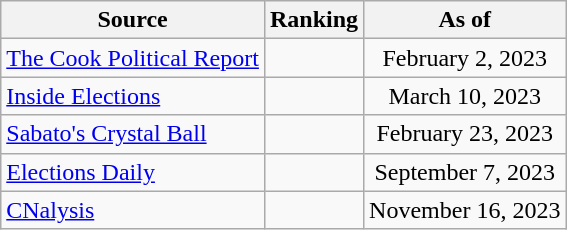<table class="wikitable" style="text-align:center">
<tr>
<th>Source</th>
<th>Ranking</th>
<th>As of</th>
</tr>
<tr>
<td align=left><a href='#'>The Cook Political Report</a></td>
<td></td>
<td>February 2, 2023</td>
</tr>
<tr>
<td align=left><a href='#'>Inside Elections</a></td>
<td></td>
<td>March 10, 2023</td>
</tr>
<tr>
<td align=left><a href='#'>Sabato's Crystal Ball</a></td>
<td></td>
<td>February 23, 2023</td>
</tr>
<tr>
<td align=left><a href='#'>Elections Daily</a></td>
<td></td>
<td>September 7, 2023</td>
</tr>
<tr>
<td align=left><a href='#'>CNalysis</a></td>
<td></td>
<td>November 16, 2023</td>
</tr>
</table>
